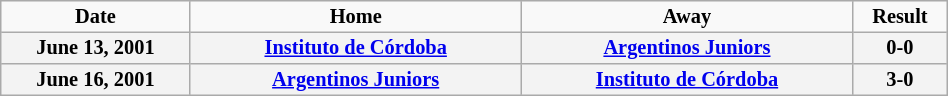<table border="2" cellpadding="2" cellspacing="0" width="50%" style="margin: 0; background: #f9f9f9; border: 1px #aaa solid; border-collapse: collapse; font-size: 85%;">
<tr>
<th width="20%">Date</th>
<th>Home</th>
<th>Away</th>
<th width="10%">Result</th>
</tr>
<tr>
<th bgcolor="F3F3F3">June 13, 2001</th>
<th bgcolor="F3F3F3"><a href='#'>Instituto de Córdoba</a></th>
<th bgcolor="F3F3F3"><a href='#'>Argentinos Juniors</a></th>
<th bgcolor="F3F3F3">0-0</th>
</tr>
<tr>
<th bgcolor="F3F3F3">June 16, 2001</th>
<th bgcolor="F3F3F3"><a href='#'>Argentinos Juniors</a></th>
<th bgcolor="F3F3F3"><a href='#'>Instituto de Córdoba</a></th>
<th bgcolor="F3F3F3">3-0</th>
</tr>
</table>
